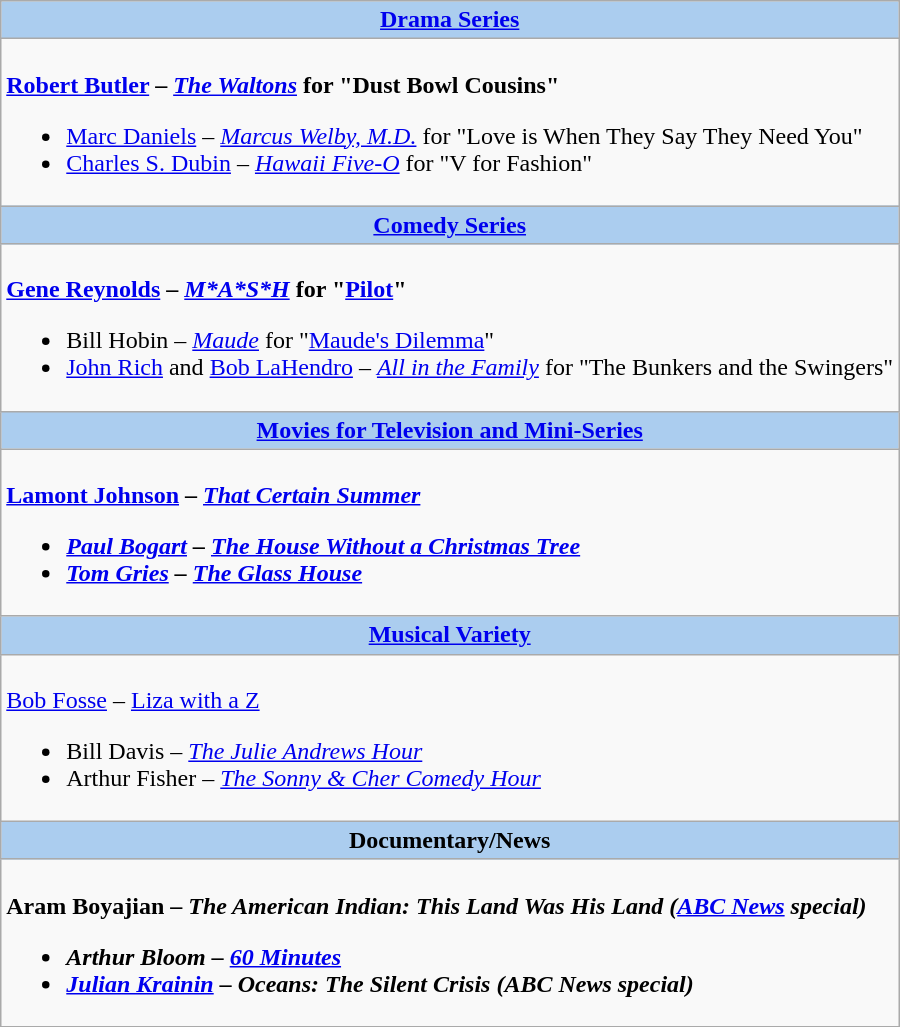<table class=wikitable style="width="100%">
<tr>
<th colspan="2" style="background:#abcdef;"><a href='#'>Drama Series</a></th>
</tr>
<tr>
<td colspan="2" style="vertical-align:top;"><br><strong><a href='#'>Robert Butler</a> – <em><a href='#'>The Waltons</a></em> for "Dust Bowl Cousins"</strong><ul><li><a href='#'>Marc Daniels</a> – <em><a href='#'>Marcus Welby, M.D.</a></em> for "Love is When They Say They Need You"</li><li><a href='#'>Charles S. Dubin</a> – <em><a href='#'>Hawaii Five-O</a></em> for "V for Fashion"</li></ul></td>
</tr>
<tr>
<th colspan="2" style="background:#abcdef;"><a href='#'>Comedy Series</a></th>
</tr>
<tr>
<td colspan="2" style="vertical-align:top;"><br><strong><a href='#'>Gene Reynolds</a> – <em><a href='#'>M*A*S*H</a></em> for "<a href='#'>Pilot</a>"</strong><ul><li>Bill Hobin – <em><a href='#'>Maude</a></em> for "<a href='#'>Maude's Dilemma</a>"</li><li><a href='#'>John Rich</a> and <a href='#'>Bob LaHendro</a> – <em><a href='#'>All in the Family</a></em> for "The Bunkers and the Swingers"</li></ul></td>
</tr>
<tr>
<th colspan="2" style="background:#abcdef;"><a href='#'>Movies for Television and Mini-Series</a></th>
</tr>
<tr>
<td colspan="2" style="vertical-align:top;"><br><strong><a href='#'>Lamont Johnson</a> – <em><a href='#'>That Certain Summer</a><strong><em><ul><li><a href='#'>Paul Bogart</a> – </em><a href='#'>The House Without a Christmas Tree</a><em></li><li><a href='#'>Tom Gries</a> – </em><a href='#'>The Glass House</a><em></li></ul></td>
</tr>
<tr>
<th colspan="2" style="background:#abcdef;"><a href='#'>Musical Variety</a></th>
</tr>
<tr>
<td colspan="2" style="vertical-align:top;"><br></strong><a href='#'>Bob Fosse</a> – </em><a href='#'>Liza with a Z</a></em></strong><ul><li>Bill Davis – <em><a href='#'>The Julie Andrews Hour</a></em></li><li>Arthur Fisher – <em><a href='#'>The Sonny & Cher Comedy Hour</a></em></li></ul></td>
</tr>
<tr>
<th colspan="2" style="background:#abcdef;">Documentary/News</th>
</tr>
<tr>
<td colspan="2" style="vertical-align:top;"><br><strong>Aram Boyajian – <em>The American Indian: This Land Was His Land<strong><em> (<a href='#'>ABC News</a> special)<ul><li>Arthur Bloom – </em><a href='#'>60 Minutes</a><em></li><li><a href='#'>Julian Krainin</a> – </em>Oceans: The Silent Crisis<em> (ABC News special)</li></ul></td>
</tr>
</table>
